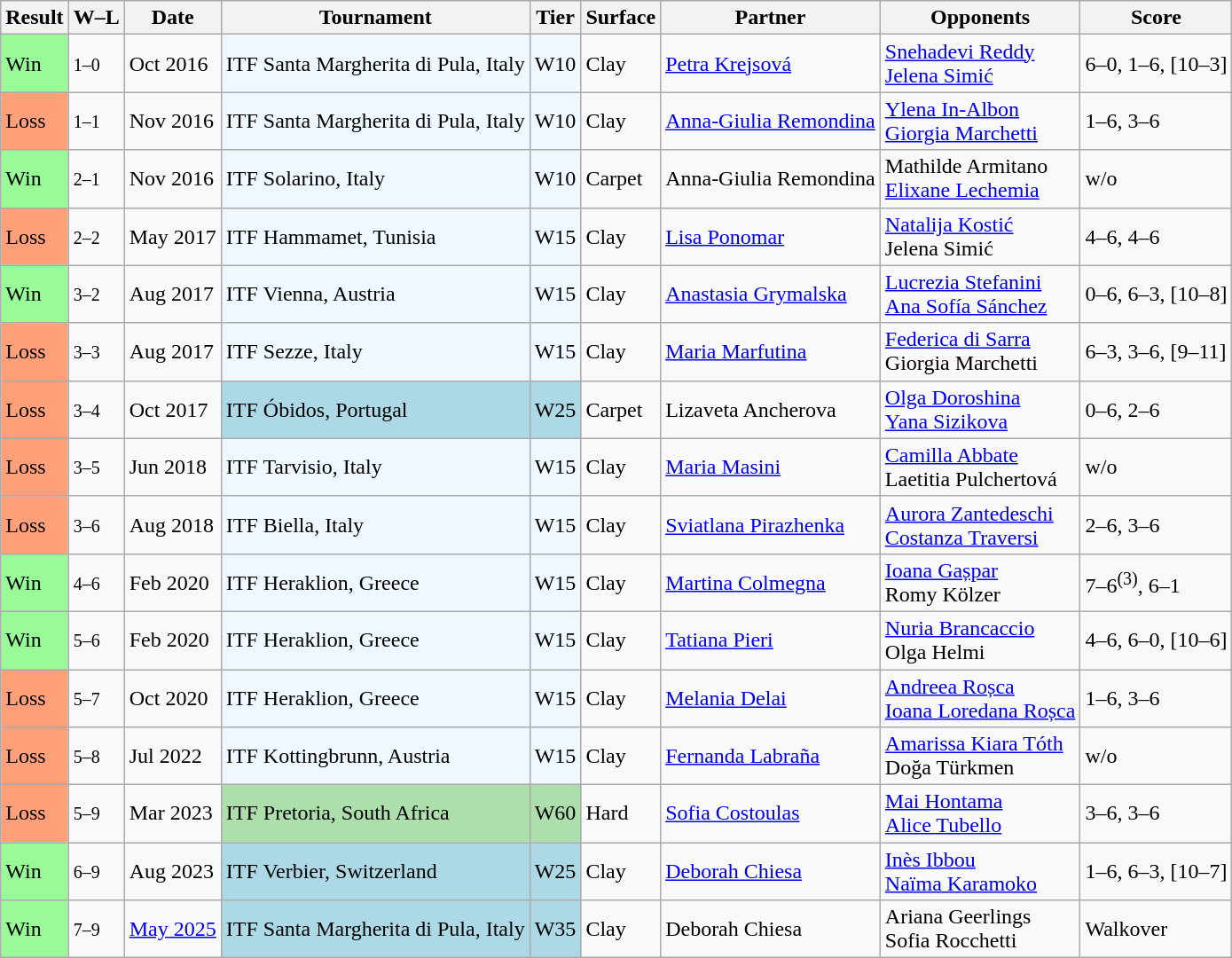<table class="sortable wikitable">
<tr>
<th>Result</th>
<th class="unsortable">W–L</th>
<th>Date</th>
<th>Tournament</th>
<th>Tier</th>
<th>Surface</th>
<th>Partner</th>
<th>Opponents</th>
<th class="unsortable">Score</th>
</tr>
<tr>
<td bgcolor="98FB98">Win</td>
<td><small>1–0</small></td>
<td>Oct 2016</td>
<td style="background:#f0f8ff;">ITF Santa Margherita di Pula, Italy</td>
<td style="background:#f0f8ff;">W10</td>
<td>Clay</td>
<td> <a href='#'>Petra Krejsová</a></td>
<td> <a href='#'>Snehadevi Reddy</a> <br>  <a href='#'>Jelena Simić</a></td>
<td>6–0, 1–6, [10–3]</td>
</tr>
<tr>
<td style="background:#ffa07a;">Loss</td>
<td><small>1–1</small></td>
<td>Nov 2016</td>
<td style="background:#f0f8ff;">ITF Santa Margherita di Pula, Italy</td>
<td style="background:#f0f8ff;">W10</td>
<td>Clay</td>
<td> <a href='#'>Anna-Giulia Remondina</a></td>
<td> <a href='#'>Ylena In-Albon</a> <br>  <a href='#'>Giorgia Marchetti</a></td>
<td>1–6, 3–6</td>
</tr>
<tr>
<td style="background:#98fb98;">Win</td>
<td><small>2–1</small></td>
<td>Nov 2016</td>
<td style="background:#f0f8ff;">ITF Solarino, Italy</td>
<td style="background:#f0f8ff;">W10</td>
<td>Carpet</td>
<td> Anna-Giulia Remondina</td>
<td> Mathilde Armitano <br>  <a href='#'>Elixane Lechemia</a></td>
<td>w/o</td>
</tr>
<tr>
<td style="background:#ffa07a;">Loss</td>
<td><small>2–2</small></td>
<td>May 2017</td>
<td style="background:#f0f8ff;">ITF Hammamet, Tunisia</td>
<td style="background:#f0f8ff;">W15</td>
<td>Clay</td>
<td> <a href='#'>Lisa Ponomar</a></td>
<td> <a href='#'>Natalija Kostić</a> <br>  Jelena Simić</td>
<td>4–6, 4–6</td>
</tr>
<tr>
<td style="background:#98fb98;">Win</td>
<td><small>3–2</small></td>
<td>Aug 2017</td>
<td style="background:#f0f8ff;">ITF Vienna, Austria</td>
<td style="background:#f0f8ff;">W15</td>
<td>Clay</td>
<td> <a href='#'>Anastasia Grymalska</a></td>
<td> <a href='#'>Lucrezia Stefanini</a> <br>  <a href='#'>Ana Sofía Sánchez</a></td>
<td>0–6, 6–3, [10–8]</td>
</tr>
<tr>
<td style="background:#ffa07a;">Loss</td>
<td><small>3–3</small></td>
<td>Aug 2017</td>
<td style="background:#f0f8ff;">ITF Sezze, Italy</td>
<td style="background:#f0f8ff;">W15</td>
<td>Clay</td>
<td> <a href='#'>Maria Marfutina</a></td>
<td> <a href='#'>Federica di Sarra</a> <br>  Giorgia Marchetti</td>
<td>6–3, 3–6, [9–11]</td>
</tr>
<tr>
<td style="background:#ffa07a;">Loss</td>
<td><small>3–4</small></td>
<td>Oct 2017</td>
<td style="background:lightblue;">ITF Óbidos, Portugal</td>
<td style="background:lightblue;">W25</td>
<td>Carpet</td>
<td> Lizaveta Ancherova</td>
<td> <a href='#'>Olga Doroshina</a> <br>  <a href='#'>Yana Sizikova</a></td>
<td>0–6, 2–6</td>
</tr>
<tr>
<td style="background:#ffa07a;">Loss</td>
<td><small>3–5</small></td>
<td>Jun 2018</td>
<td style="background:#f0f8ff;">ITF Tarvisio, Italy</td>
<td style="background:#f0f8ff;">W15</td>
<td>Clay</td>
<td> <a href='#'>Maria Masini</a></td>
<td> <a href='#'>Camilla Abbate</a> <br>  Laetitia Pulchertová</td>
<td>w/o</td>
</tr>
<tr>
<td style="background:#ffa07a;">Loss</td>
<td><small>3–6</small></td>
<td>Aug 2018</td>
<td style="background:#f0f8ff;">ITF Biella, Italy</td>
<td style="background:#f0f8ff;">W15</td>
<td>Clay</td>
<td> <a href='#'>Sviatlana Pirazhenka</a></td>
<td> <a href='#'>Aurora Zantedeschi</a> <br>  <a href='#'>Costanza Traversi</a></td>
<td>2–6, 3–6</td>
</tr>
<tr>
<td bgcolor="98FB98">Win</td>
<td><small>4–6</small></td>
<td>Feb 2020</td>
<td style="background:#f0f8ff;">ITF Heraklion, Greece</td>
<td style="background:#f0f8ff;">W15</td>
<td>Clay</td>
<td> <a href='#'>Martina Colmegna</a></td>
<td> <a href='#'>Ioana Gașpar</a> <br>  Romy Kölzer</td>
<td>7–6<sup>(3)</sup>, 6–1</td>
</tr>
<tr>
<td bgcolor="98FB98">Win</td>
<td><small>5–6</small></td>
<td>Feb 2020</td>
<td style="background:#f0f8ff;">ITF Heraklion, Greece</td>
<td style="background:#f0f8ff;">W15</td>
<td>Clay</td>
<td> <a href='#'>Tatiana Pieri</a></td>
<td> <a href='#'>Nuria Brancaccio</a> <br>  Olga Helmi</td>
<td>4–6, 6–0, [10–6]</td>
</tr>
<tr>
<td style="background:#ffa07a;">Loss</td>
<td><small>5–7</small></td>
<td>Oct 2020</td>
<td style="background:#f0f8ff;">ITF Heraklion, Greece</td>
<td style="background:#f0f8ff;">W15</td>
<td>Clay</td>
<td> <a href='#'>Melania Delai</a></td>
<td> <a href='#'>Andreea Roșca</a> <br>  <a href='#'>Ioana Loredana Roșca</a></td>
<td>1–6, 3–6</td>
</tr>
<tr>
<td style="background:#ffa07a;">Loss</td>
<td><small>5–8</small></td>
<td>Jul 2022</td>
<td style="background:#f0f8ff;">ITF Kottingbrunn, Austria</td>
<td style="background:#f0f8ff;">W15</td>
<td>Clay</td>
<td> <a href='#'>Fernanda Labraña</a></td>
<td> <a href='#'>Amarissa Kiara Tóth</a> <br>  Doğa Türkmen</td>
<td>w/o</td>
</tr>
<tr>
<td style="background:#ffa07a;">Loss</td>
<td><small>5–9</small></td>
<td>Mar 2023</td>
<td style="background:#addfad;">ITF Pretoria, South Africa</td>
<td style="background:#addfad;">W60</td>
<td>Hard</td>
<td> <a href='#'>Sofia Costoulas</a></td>
<td> <a href='#'>Mai Hontama</a> <br>  <a href='#'>Alice Tubello</a></td>
<td>3–6, 3–6</td>
</tr>
<tr>
<td bgcolor="98FB98">Win</td>
<td><small>6–9</small></td>
<td>Aug 2023</td>
<td style="background:lightblue;">ITF Verbier, Switzerland</td>
<td style="background:lightblue;">W25</td>
<td>Clay</td>
<td> <a href='#'>Deborah Chiesa</a></td>
<td> <a href='#'>Inès Ibbou</a> <br>  <a href='#'>Naïma Karamoko</a></td>
<td>1–6, 6–3, [10–7]</td>
</tr>
<tr>
<td bgcolor="98FB98">Win</td>
<td><small>7–9</small></td>
<td><a href='#'>May 2025</a></td>
<td style="background:lightblue;">ITF Santa Margherita di Pula, Italy</td>
<td style="background:lightblue;">W35</td>
<td>Clay</td>
<td> Deborah Chiesa</td>
<td> Ariana Geerlings <br>  Sofia Rocchetti</td>
<td>Walkover</td>
</tr>
</table>
